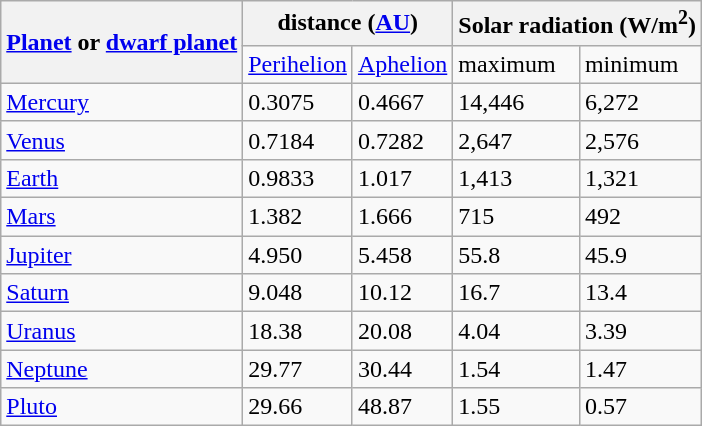<table class="wikitable">
<tr>
<th rowspan=2><a href='#'>Planet</a> or <a href='#'>dwarf planet</a></th>
<th colspan=2>distance (<a href='#'>AU</a>)</th>
<th colspan=2>Solar radiation (W/m<sup>2</sup>)</th>
</tr>
<tr>
<td><a href='#'>Perihelion</a></td>
<td><a href='#'>Aphelion</a></td>
<td>maximum</td>
<td>minimum</td>
</tr>
<tr>
<td><a href='#'>Mercury</a></td>
<td>0.3075</td>
<td>0.4667</td>
<td>14,446</td>
<td>6,272</td>
</tr>
<tr>
<td><a href='#'>Venus</a></td>
<td>0.7184</td>
<td>0.7282</td>
<td>2,647</td>
<td>2,576</td>
</tr>
<tr>
<td><a href='#'>Earth</a></td>
<td>0.9833</td>
<td>1.017</td>
<td>1,413</td>
<td>1,321</td>
</tr>
<tr>
<td><a href='#'>Mars</a></td>
<td>1.382</td>
<td>1.666</td>
<td>715</td>
<td>492</td>
</tr>
<tr>
<td><a href='#'>Jupiter</a></td>
<td>4.950</td>
<td>5.458</td>
<td>55.8</td>
<td>45.9</td>
</tr>
<tr>
<td><a href='#'>Saturn</a></td>
<td>9.048</td>
<td>10.12</td>
<td>16.7</td>
<td>13.4</td>
</tr>
<tr>
<td><a href='#'>Uranus</a></td>
<td>18.38</td>
<td>20.08</td>
<td>4.04</td>
<td>3.39</td>
</tr>
<tr>
<td><a href='#'>Neptune</a></td>
<td>29.77</td>
<td>30.44</td>
<td>1.54</td>
<td>1.47</td>
</tr>
<tr>
<td><a href='#'>Pluto</a></td>
<td>29.66</td>
<td>48.87</td>
<td>1.55</td>
<td>0.57</td>
</tr>
</table>
